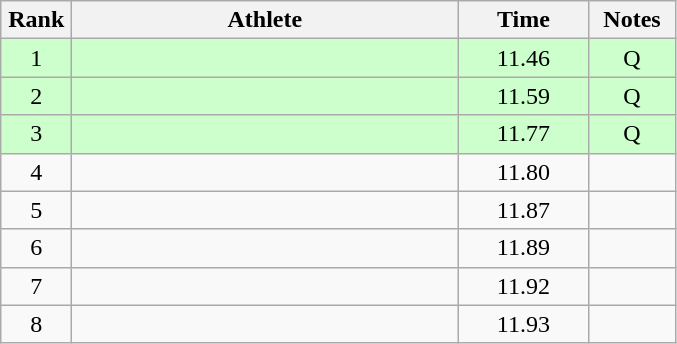<table class="wikitable" style="text-align:center">
<tr>
<th width=40>Rank</th>
<th width=250>Athlete</th>
<th width=80>Time</th>
<th width=50>Notes</th>
</tr>
<tr bgcolor=ccffcc>
<td>1</td>
<td align=left></td>
<td>11.46</td>
<td>Q</td>
</tr>
<tr bgcolor=ccffcc>
<td>2</td>
<td align=left></td>
<td>11.59</td>
<td>Q</td>
</tr>
<tr bgcolor=ccffcc>
<td>3</td>
<td align=left></td>
<td>11.77</td>
<td>Q</td>
</tr>
<tr>
<td>4</td>
<td align=left></td>
<td>11.80</td>
<td></td>
</tr>
<tr>
<td>5</td>
<td align=left></td>
<td>11.87</td>
<td></td>
</tr>
<tr>
<td>6</td>
<td align=left></td>
<td>11.89</td>
<td></td>
</tr>
<tr>
<td>7</td>
<td align=left></td>
<td>11.92</td>
<td></td>
</tr>
<tr>
<td>8</td>
<td align=left></td>
<td>11.93</td>
<td></td>
</tr>
</table>
